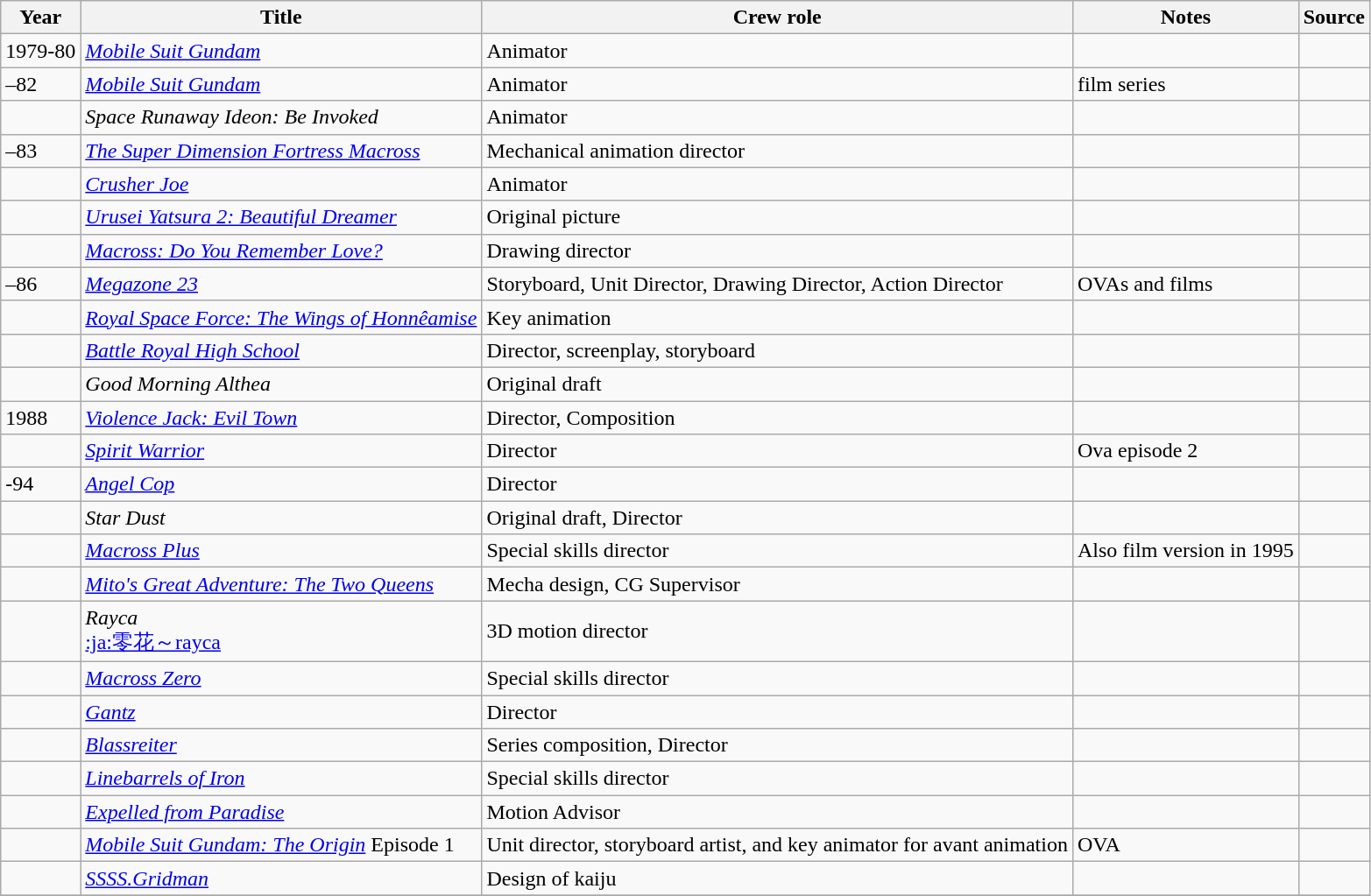<table class="wikitable sortable plainrowheaders">
<tr>
<th>Year</th>
<th>Title</th>
<th>Crew role</th>
<th class="unsortable">Notes</th>
<th class="unsortable">Source<br></th>
</tr>
<tr>
<td>1979-80</td>
<td><em><a href='#'>Mobile Suit Gundam</a></em></td>
<td>Animator</td>
<td></td>
<td></td>
</tr>
<tr>
<td>–82</td>
<td><em><a href='#'>Mobile Suit Gundam</a></em></td>
<td>Animator</td>
<td>film series</td>
<td></td>
</tr>
<tr>
<td></td>
<td><em>Space Runaway Ideon: Be Invoked</em></td>
<td>Animator</td>
<td></td>
<td></td>
</tr>
<tr>
<td>–83</td>
<td><em><a href='#'>The Super Dimension Fortress Macross</a></em></td>
<td>Mechanical animation director </td>
<td></td>
<td></td>
</tr>
<tr>
<td></td>
<td><em><a href='#'>Crusher Joe</a></em></td>
<td>Animator</td>
<td></td>
<td></td>
</tr>
<tr>
<td></td>
<td><em><a href='#'>Urusei Yatsura 2: Beautiful Dreamer</a></em></td>
<td>Original picture </td>
<td></td>
<td></td>
</tr>
<tr>
<td></td>
<td><em><a href='#'>Macross: Do You Remember Love?</a></em></td>
<td>Drawing director </td>
<td></td>
<td></td>
</tr>
<tr>
<td>–86</td>
<td><em><a href='#'>Megazone 23</a></em></td>
<td>Storyboard, Unit Director, Drawing Director, Action Director </td>
<td>OVAs and films</td>
<td></td>
</tr>
<tr>
<td></td>
<td><em><a href='#'>Royal Space Force: The Wings of Honnêamise</a></em></td>
<td>Key animation</td>
<td></td>
<td></td>
</tr>
<tr>
<td></td>
<td><em><a href='#'>Battle Royal High School</a></em></td>
<td>Director, screenplay, storyboard </td>
<td></td>
<td></td>
</tr>
<tr>
<td></td>
<td><em>Good Morning Althea</em></td>
<td>Original draft </td>
<td></td>
<td></td>
</tr>
<tr>
<td>1988</td>
<td><em><a href='#'>Violence Jack: Evil Town</a></em></td>
<td>Director, Composition</td>
<td></td>
<td></td>
</tr>
<tr>
<td></td>
<td><em><a href='#'>Spirit Warrior</a></em></td>
<td>Director </td>
<td>Ova episode 2</td>
<td></td>
</tr>
<tr>
<td>-94</td>
<td><em><a href='#'>Angel Cop</a></em></td>
<td>Director </td>
<td></td>
<td></td>
</tr>
<tr>
<td></td>
<td><em>Star Dust</em></td>
<td>Original draft, Director </td>
<td></td>
<td></td>
</tr>
<tr>
<td></td>
<td><em><a href='#'>Macross Plus</a></em></td>
<td>Special skills director </td>
<td>Also film version in 1995</td>
<td></td>
</tr>
<tr>
<td></td>
<td><em><a href='#'>Mito's Great Adventure: The Two Queens</a></em></td>
<td>Mecha design, CG Supervisor  </td>
<td></td>
<td></td>
</tr>
<tr>
<td></td>
<td><em>Rayca</em><br><a href='#'>:ja:零花～rayca</a></td>
<td>3D motion director </td>
<td></td>
<td></td>
</tr>
<tr>
<td></td>
<td><em><a href='#'>Macross Zero</a></em></td>
<td>Special skills director </td>
<td></td>
<td></td>
</tr>
<tr>
<td></td>
<td><em><a href='#'>Gantz</a></em></td>
<td>Director </td>
<td></td>
<td></td>
</tr>
<tr>
<td></td>
<td><em><a href='#'>Blassreiter</a></em></td>
<td>Series composition, Director </td>
<td></td>
<td></td>
</tr>
<tr>
<td></td>
<td><em><a href='#'>Linebarrels of Iron</a></em></td>
<td>Special skills director</td>
<td></td>
<td></td>
</tr>
<tr>
<td></td>
<td><em><a href='#'>Expelled from Paradise</a></em></td>
<td>Motion Advisor </td>
<td></td>
<td></td>
</tr>
<tr>
<td></td>
<td><em><a href='#'>Mobile Suit Gundam: The Origin</a></em> Episode 1</td>
<td>Unit director, storyboard artist, and key animator for avant animation</td>
<td>OVA</td>
<td></td>
</tr>
<tr>
<td></td>
<td><em><a href='#'>SSSS.Gridman</a></em></td>
<td>Design of kaiju</td>
<td></td>
<td></td>
</tr>
<tr>
</tr>
</table>
